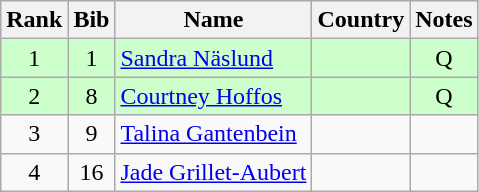<table class="wikitable" style="text-align:center;">
<tr>
<th>Rank</th>
<th>Bib</th>
<th>Name</th>
<th>Country</th>
<th>Notes</th>
</tr>
<tr bgcolor=ccffcc>
<td>1</td>
<td>1</td>
<td align=left><a href='#'>Sandra Näslund</a></td>
<td align=left></td>
<td>Q</td>
</tr>
<tr bgcolor=ccffcc>
<td>2</td>
<td>8</td>
<td align=left><a href='#'>Courtney Hoffos</a></td>
<td align=left></td>
<td>Q</td>
</tr>
<tr>
<td>3</td>
<td>9</td>
<td align=left><a href='#'>Talina Gantenbein</a></td>
<td align=left></td>
<td></td>
</tr>
<tr>
<td>4</td>
<td>16</td>
<td align=left><a href='#'>Jade Grillet-Aubert</a></td>
<td align=left></td>
<td></td>
</tr>
</table>
